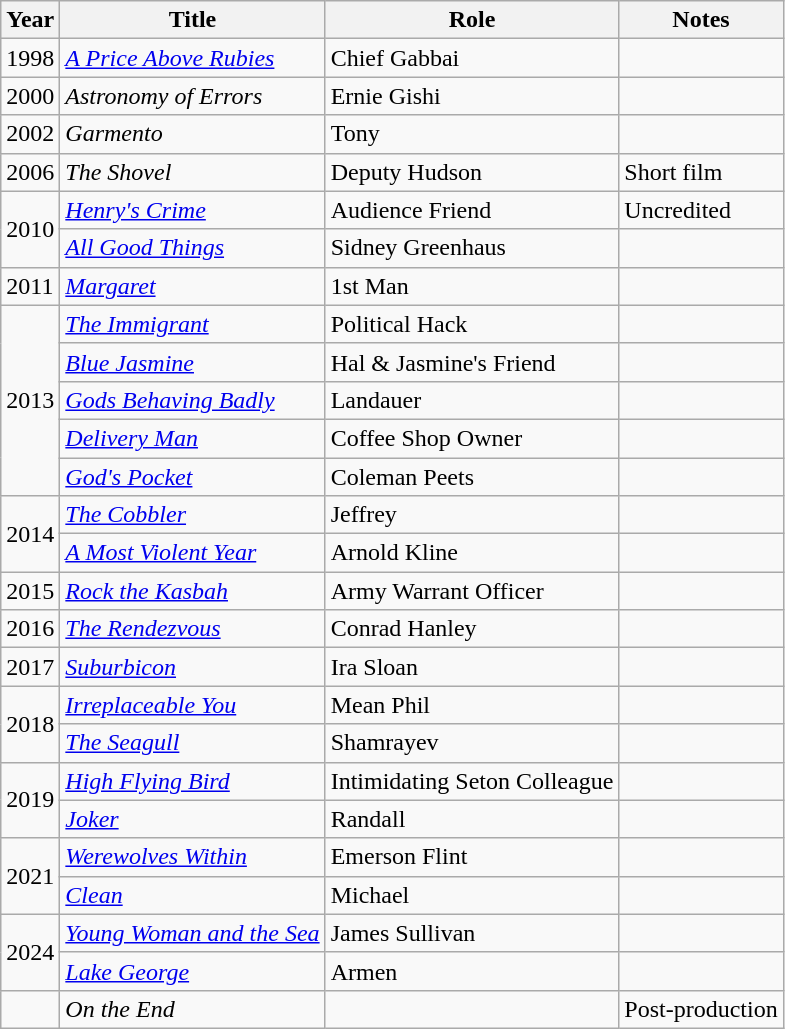<table class="wikitable sortable">
<tr>
<th>Year</th>
<th>Title</th>
<th>Role</th>
<th>Notes</th>
</tr>
<tr>
<td>1998</td>
<td><em><a href='#'>A Price Above Rubies</a></em></td>
<td>Chief Gabbai</td>
<td></td>
</tr>
<tr>
<td>2000</td>
<td><em>Astronomy of Errors</em></td>
<td>Ernie Gishi</td>
<td></td>
</tr>
<tr>
<td>2002</td>
<td><em>Garmento</em></td>
<td>Tony</td>
<td></td>
</tr>
<tr>
<td>2006</td>
<td><em>The Shovel</em></td>
<td>Deputy Hudson</td>
<td>Short film</td>
</tr>
<tr>
<td rowspan="2">2010</td>
<td><em><a href='#'>Henry's Crime</a></em></td>
<td>Audience Friend</td>
<td>Uncredited</td>
</tr>
<tr>
<td><em><a href='#'>All Good Things</a></em></td>
<td>Sidney Greenhaus</td>
<td></td>
</tr>
<tr>
<td>2011</td>
<td><em><a href='#'>Margaret</a></em></td>
<td>1st Man</td>
<td></td>
</tr>
<tr>
<td rowspan="5">2013</td>
<td><em><a href='#'>The Immigrant</a></em></td>
<td>Political Hack</td>
<td></td>
</tr>
<tr>
<td><em><a href='#'>Blue Jasmine</a></em></td>
<td>Hal & Jasmine's Friend</td>
<td></td>
</tr>
<tr>
<td><em><a href='#'>Gods Behaving Badly</a></em></td>
<td>Landauer</td>
<td></td>
</tr>
<tr>
<td><em><a href='#'>Delivery Man</a></em></td>
<td>Coffee Shop Owner</td>
<td></td>
</tr>
<tr>
<td><em><a href='#'>God's Pocket</a></em></td>
<td>Coleman Peets</td>
<td></td>
</tr>
<tr>
<td rowspan="2">2014</td>
<td><em><a href='#'>The Cobbler</a></em></td>
<td>Jeffrey</td>
<td></td>
</tr>
<tr>
<td><em><a href='#'>A Most Violent Year</a></em></td>
<td>Arnold Kline</td>
<td></td>
</tr>
<tr>
<td>2015</td>
<td><em><a href='#'>Rock the Kasbah</a></em></td>
<td>Army Warrant Officer</td>
<td></td>
</tr>
<tr>
<td>2016</td>
<td><em><a href='#'>The Rendezvous</a></em></td>
<td>Conrad Hanley</td>
<td></td>
</tr>
<tr>
<td>2017</td>
<td><em><a href='#'>Suburbicon</a></em></td>
<td>Ira Sloan</td>
<td></td>
</tr>
<tr>
<td rowspan="2">2018</td>
<td><em><a href='#'>Irreplaceable You</a></em></td>
<td>Mean Phil</td>
<td></td>
</tr>
<tr>
<td><em><a href='#'>The Seagull</a></em></td>
<td>Shamrayev</td>
<td></td>
</tr>
<tr>
<td rowspan="2">2019</td>
<td><em><a href='#'>High Flying Bird</a></em></td>
<td>Intimidating Seton Colleague</td>
<td></td>
</tr>
<tr>
<td><em><a href='#'>Joker</a></em></td>
<td>Randall</td>
<td></td>
</tr>
<tr>
<td rowspan="2">2021</td>
<td><em><a href='#'>Werewolves Within</a></em></td>
<td>Emerson Flint</td>
<td></td>
</tr>
<tr>
<td><em><a href='#'>Clean</a></em></td>
<td>Michael</td>
<td></td>
</tr>
<tr>
<td rowspan="2">2024</td>
<td><em><a href='#'>Young Woman and the Sea</a></em></td>
<td>James Sullivan</td>
<td></td>
</tr>
<tr>
<td><em><a href='#'>Lake George</a></em></td>
<td>Armen</td>
<td></td>
</tr>
<tr>
<td></td>
<td><em>On the End</em></td>
<td></td>
<td>Post-production</td>
</tr>
</table>
